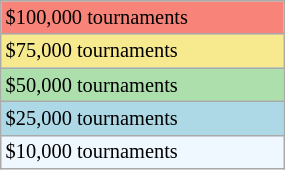<table class="wikitable" style="font-size:85%;" width=15%>
<tr bgcolor="#F88379">
<td>$100,000 tournaments</td>
</tr>
<tr bgcolor="#F7E98E">
<td>$75,000 tournaments</td>
</tr>
<tr bgcolor="#ADDFAD">
<td>$50,000 tournaments</td>
</tr>
<tr bgcolor=lightblue>
<td>$25,000 tournaments</td>
</tr>
<tr bgcolor="#f0f8ff">
<td>$10,000 tournaments</td>
</tr>
</table>
